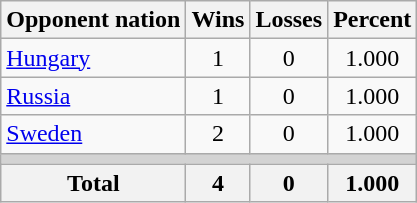<table class=wikitable>
<tr>
<th>Opponent nation</th>
<th>Wins</th>
<th>Losses</th>
<th>Percent</th>
</tr>
<tr align=center>
<td align=left><a href='#'>Hungary</a></td>
<td>1</td>
<td>0</td>
<td>1.000</td>
</tr>
<tr align=center>
<td align=left><a href='#'>Russia</a></td>
<td>1</td>
<td>0</td>
<td>1.000</td>
</tr>
<tr align=center>
<td align=left><a href='#'>Sweden</a></td>
<td>2</td>
<td>0</td>
<td>1.000</td>
</tr>
<tr>
<td colspan=4 bgcolor=lightgray></td>
</tr>
<tr>
<th>Total</th>
<th>4</th>
<th>0</th>
<th>1.000</th>
</tr>
</table>
